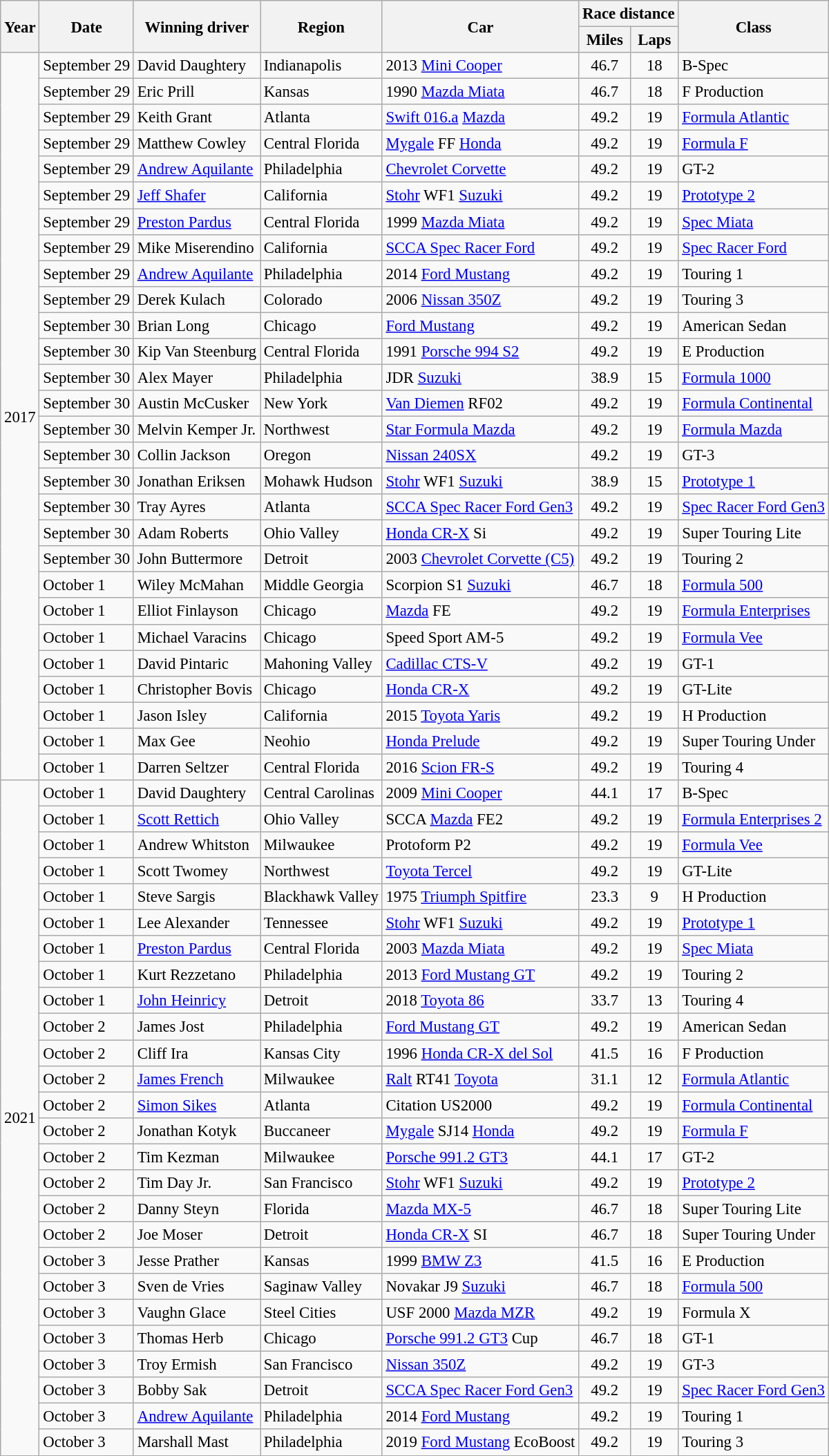<table class="wikitable" style="font-size: 95%;">
<tr>
<th rowspan="2">Year</th>
<th rowspan="2">Date</th>
<th rowspan="2">Winning driver</th>
<th rowspan="2">Region</th>
<th rowspan="2">Car</th>
<th colspan="2">Race distance</th>
<th rowspan="2">Class</th>
</tr>
<tr>
<th>Miles</th>
<th>Laps</th>
</tr>
<tr>
<td rowspan="28">2017</td>
<td>September 29</td>
<td> David Daughtery</td>
<td>Indianapolis</td>
<td>2013 <a href='#'>Mini Cooper</a></td>
<td style="text-align:center">46.7</td>
<td style="text-align:center">18</td>
<td>B-Spec</td>
</tr>
<tr>
<td>September 29</td>
<td> Eric Prill</td>
<td>Kansas</td>
<td>1990 <a href='#'>Mazda Miata</a></td>
<td style="text-align:center">46.7</td>
<td style="text-align:center">18</td>
<td>F Production</td>
</tr>
<tr>
<td>September 29</td>
<td> Keith Grant</td>
<td>Atlanta</td>
<td><a href='#'>Swift 016.a</a> <a href='#'>Mazda</a></td>
<td style="text-align:center">49.2</td>
<td style="text-align:center">19</td>
<td><a href='#'>Formula Atlantic</a></td>
</tr>
<tr>
<td>September 29</td>
<td> Matthew Cowley</td>
<td>Central Florida</td>
<td><a href='#'>Mygale</a> FF <a href='#'>Honda</a></td>
<td style="text-align:center">49.2</td>
<td style="text-align:center">19</td>
<td><a href='#'>Formula F</a></td>
</tr>
<tr>
<td>September 29</td>
<td> <a href='#'>Andrew Aquilante</a></td>
<td>Philadelphia</td>
<td><a href='#'>Chevrolet Corvette</a></td>
<td style="text-align:center">49.2</td>
<td style="text-align:center">19</td>
<td>GT-2</td>
</tr>
<tr>
<td>September 29</td>
<td> <a href='#'>Jeff Shafer</a></td>
<td>California</td>
<td><a href='#'>Stohr</a> WF1 <a href='#'>Suzuki</a></td>
<td style="text-align:center">49.2</td>
<td style="text-align:center">19</td>
<td><a href='#'>Prototype 2</a></td>
</tr>
<tr>
<td>September 29</td>
<td> <a href='#'>Preston Pardus</a></td>
<td>Central Florida</td>
<td>1999 <a href='#'>Mazda Miata</a></td>
<td style="text-align:center">49.2</td>
<td style="text-align:center">19</td>
<td><a href='#'>Spec Miata</a></td>
</tr>
<tr>
<td>September 29</td>
<td> Mike Miserendino</td>
<td>California</td>
<td><a href='#'>SCCA Spec Racer Ford</a></td>
<td style="text-align:center">49.2</td>
<td style="text-align:center">19</td>
<td><a href='#'>Spec Racer Ford</a></td>
</tr>
<tr>
<td>September 29</td>
<td> <a href='#'>Andrew Aquilante</a></td>
<td>Philadelphia</td>
<td>2014 <a href='#'>Ford Mustang</a></td>
<td style="text-align:center">49.2</td>
<td style="text-align:center">19</td>
<td>Touring 1</td>
</tr>
<tr>
<td>September 29</td>
<td> Derek Kulach</td>
<td>Colorado</td>
<td>2006 <a href='#'>Nissan 350Z</a></td>
<td style="text-align:center">49.2</td>
<td style="text-align:center">19</td>
<td>Touring 3</td>
</tr>
<tr>
<td>September 30</td>
<td> Brian Long</td>
<td>Chicago</td>
<td><a href='#'>Ford Mustang</a></td>
<td style="text-align:center">49.2</td>
<td style="text-align:center">19</td>
<td>American Sedan</td>
</tr>
<tr>
<td>September 30</td>
<td> Kip Van Steenburg</td>
<td>Central Florida</td>
<td>1991 <a href='#'>Porsche 994 S2</a></td>
<td style="text-align:center">49.2</td>
<td style="text-align:center">19</td>
<td>E Production</td>
</tr>
<tr>
<td>September 30</td>
<td> Alex Mayer</td>
<td>Philadelphia</td>
<td>JDR <a href='#'>Suzuki</a></td>
<td style="text-align:center">38.9</td>
<td style="text-align:center">15</td>
<td><a href='#'>Formula 1000</a></td>
</tr>
<tr>
<td>September 30</td>
<td> Austin McCusker</td>
<td>New York</td>
<td><a href='#'>Van Diemen</a> RF02</td>
<td style="text-align:center">49.2</td>
<td style="text-align:center">19</td>
<td><a href='#'>Formula Continental</a></td>
</tr>
<tr>
<td>September 30</td>
<td> Melvin Kemper Jr.</td>
<td>Northwest</td>
<td><a href='#'>Star Formula Mazda</a></td>
<td style="text-align:center">49.2</td>
<td style="text-align:center">19</td>
<td><a href='#'>Formula Mazda</a></td>
</tr>
<tr>
<td>September 30</td>
<td> Collin Jackson</td>
<td>Oregon</td>
<td><a href='#'>Nissan 240SX</a></td>
<td style="text-align:center">49.2</td>
<td style="text-align:center">19</td>
<td>GT-3</td>
</tr>
<tr>
<td>September 30</td>
<td> Jonathan Eriksen</td>
<td>Mohawk Hudson</td>
<td><a href='#'>Stohr</a> WF1 <a href='#'>Suzuki</a></td>
<td style="text-align:center">38.9</td>
<td style="text-align:center">15</td>
<td><a href='#'>Prototype 1</a></td>
</tr>
<tr>
<td>September 30</td>
<td> Tray Ayres</td>
<td>Atlanta</td>
<td><a href='#'>SCCA Spec Racer Ford Gen3</a></td>
<td style="text-align:center">49.2</td>
<td style="text-align:center">19</td>
<td><a href='#'>Spec Racer Ford Gen3</a></td>
</tr>
<tr>
<td>September 30</td>
<td> Adam Roberts</td>
<td>Ohio Valley</td>
<td><a href='#'>Honda CR-X</a> Si</td>
<td style="text-align:center">49.2</td>
<td style="text-align:center">19</td>
<td>Super Touring Lite</td>
</tr>
<tr>
<td>September 30</td>
<td> John Buttermore</td>
<td>Detroit</td>
<td>2003 <a href='#'>Chevrolet Corvette (C5)</a></td>
<td style="text-align:center">49.2</td>
<td style="text-align:center">19</td>
<td>Touring 2</td>
</tr>
<tr>
<td>October 1</td>
<td> Wiley McMahan</td>
<td>Middle Georgia</td>
<td>Scorpion S1 <a href='#'>Suzuki</a></td>
<td style="text-align:center">46.7</td>
<td style="text-align:center">18</td>
<td><a href='#'>Formula 500</a></td>
</tr>
<tr>
<td>October 1</td>
<td> Elliot Finlayson</td>
<td>Chicago</td>
<td><a href='#'>Mazda</a> FE</td>
<td style="text-align:center">49.2</td>
<td style="text-align:center">19</td>
<td><a href='#'>Formula Enterprises</a></td>
</tr>
<tr>
<td>October 1</td>
<td> Michael Varacins</td>
<td>Chicago</td>
<td>Speed Sport AM-5</td>
<td style="text-align:center">49.2</td>
<td style="text-align:center">19</td>
<td><a href='#'>Formula Vee</a></td>
</tr>
<tr>
<td>October 1</td>
<td> David Pintaric</td>
<td>Mahoning Valley</td>
<td><a href='#'>Cadillac CTS-V</a></td>
<td style="text-align:center">49.2</td>
<td style="text-align:center">19</td>
<td>GT-1</td>
</tr>
<tr>
<td>October 1</td>
<td> Christopher Bovis</td>
<td>Chicago</td>
<td><a href='#'>Honda CR-X</a></td>
<td style="text-align:center">49.2</td>
<td style="text-align:center">19</td>
<td>GT-Lite</td>
</tr>
<tr>
<td>October 1</td>
<td> Jason Isley</td>
<td>California</td>
<td>2015 <a href='#'>Toyota Yaris</a></td>
<td style="text-align:center">49.2</td>
<td style="text-align:center">19</td>
<td>H Production</td>
</tr>
<tr>
<td>October 1</td>
<td> Max Gee</td>
<td>Neohio</td>
<td><a href='#'>Honda Prelude</a></td>
<td style="text-align:center">49.2</td>
<td style="text-align:center">19</td>
<td>Super Touring Under</td>
</tr>
<tr>
<td>October 1</td>
<td> Darren Seltzer</td>
<td>Central Florida</td>
<td>2016 <a href='#'>Scion FR-S</a></td>
<td style="text-align:center">49.2</td>
<td style="text-align:center">19</td>
<td>Touring 4</td>
</tr>
<tr>
<td rowspan="26">2021</td>
<td>October 1</td>
<td> David Daughtery</td>
<td>Central Carolinas</td>
<td>2009 <a href='#'>Mini Cooper</a></td>
<td style="text-align:center">44.1</td>
<td style="text-align:center">17</td>
<td>B-Spec</td>
</tr>
<tr>
<td>October 1</td>
<td> <a href='#'>Scott Rettich</a></td>
<td>Ohio Valley</td>
<td>SCCA <a href='#'>Mazda</a> FE2</td>
<td style="text-align:center">49.2</td>
<td style="text-align:center">19</td>
<td><a href='#'>Formula Enterprises 2</a></td>
</tr>
<tr>
<td>October 1</td>
<td> Andrew Whitston</td>
<td>Milwaukee</td>
<td>Protoform P2</td>
<td style="text-align:center">49.2</td>
<td style="text-align:center">19</td>
<td><a href='#'>Formula Vee</a></td>
</tr>
<tr>
<td>October 1</td>
<td> Scott Twomey</td>
<td>Northwest</td>
<td><a href='#'>Toyota Tercel</a></td>
<td style="text-align:center">49.2</td>
<td style="text-align:center">19</td>
<td>GT-Lite</td>
</tr>
<tr>
<td>October 1</td>
<td> Steve Sargis</td>
<td>Blackhawk Valley</td>
<td>1975 <a href='#'>Triumph Spitfire</a></td>
<td style="text-align:center">23.3</td>
<td style="text-align:center">9</td>
<td>H Production</td>
</tr>
<tr>
<td>October 1</td>
<td> Lee Alexander</td>
<td>Tennessee</td>
<td><a href='#'>Stohr</a> WF1 <a href='#'>Suzuki</a></td>
<td style="text-align:center">49.2</td>
<td style="text-align:center">19</td>
<td><a href='#'>Prototype 1</a></td>
</tr>
<tr>
<td>October 1</td>
<td> <a href='#'>Preston Pardus</a></td>
<td>Central Florida</td>
<td>2003 <a href='#'>Mazda Miata</a></td>
<td style="text-align:center">49.2</td>
<td style="text-align:center">19</td>
<td><a href='#'>Spec Miata</a></td>
</tr>
<tr>
<td>October 1</td>
<td> Kurt Rezzetano</td>
<td>Philadelphia</td>
<td>2013 <a href='#'>Ford Mustang GT</a></td>
<td style="text-align:center">49.2</td>
<td style="text-align:center">19</td>
<td>Touring 2</td>
</tr>
<tr>
<td>October 1</td>
<td> <a href='#'>John Heinricy</a></td>
<td>Detroit</td>
<td>2018 <a href='#'>Toyota 86</a></td>
<td style="text-align:center">33.7</td>
<td style="text-align:center">13</td>
<td>Touring 4</td>
</tr>
<tr>
<td>October 2</td>
<td> James Jost</td>
<td>Philadelphia</td>
<td><a href='#'>Ford Mustang GT</a></td>
<td style="text-align:center">49.2</td>
<td style="text-align:center">19</td>
<td>American Sedan</td>
</tr>
<tr>
<td>October 2</td>
<td> Cliff Ira</td>
<td>Kansas City</td>
<td>1996 <a href='#'>Honda CR-X del Sol</a></td>
<td style="text-align:center">41.5</td>
<td style="text-align:center">16</td>
<td>F Production</td>
</tr>
<tr>
<td>October 2</td>
<td> <a href='#'>James French</a></td>
<td>Milwaukee</td>
<td><a href='#'>Ralt</a> RT41 <a href='#'>Toyota</a></td>
<td style="text-align:center">31.1</td>
<td style="text-align:center">12</td>
<td><a href='#'>Formula Atlantic</a></td>
</tr>
<tr>
<td>October 2</td>
<td> <a href='#'>Simon Sikes</a></td>
<td>Atlanta</td>
<td>Citation US2000</td>
<td style="text-align:center">49.2</td>
<td style="text-align:center">19</td>
<td><a href='#'>Formula Continental</a></td>
</tr>
<tr>
<td>October 2</td>
<td> Jonathan Kotyk</td>
<td>Buccaneer</td>
<td><a href='#'>Mygale</a> SJ14 <a href='#'>Honda</a></td>
<td style="text-align:center">49.2</td>
<td style="text-align:center">19</td>
<td><a href='#'>Formula F</a></td>
</tr>
<tr>
<td>October 2</td>
<td> Tim Kezman</td>
<td>Milwaukee</td>
<td><a href='#'>Porsche 991.2 GT3</a></td>
<td style="text-align:center">44.1</td>
<td style="text-align:center">17</td>
<td>GT-2</td>
</tr>
<tr>
<td>October 2</td>
<td> Tim Day Jr.</td>
<td>San Francisco</td>
<td><a href='#'>Stohr</a> WF1 <a href='#'>Suzuki</a></td>
<td style="text-align:center">49.2</td>
<td style="text-align:center">19</td>
<td><a href='#'>Prototype 2</a></td>
</tr>
<tr>
<td>October 2</td>
<td> Danny Steyn</td>
<td>Florida</td>
<td><a href='#'>Mazda MX-5</a></td>
<td style="text-align:center">46.7</td>
<td style="text-align:center">18</td>
<td>Super Touring Lite</td>
</tr>
<tr>
<td>October 2</td>
<td> Joe Moser</td>
<td>Detroit</td>
<td><a href='#'>Honda CR-X</a> SI</td>
<td style="text-align:center">46.7</td>
<td style="text-align:center">18</td>
<td>Super Touring Under</td>
</tr>
<tr>
<td>October 3</td>
<td> Jesse Prather</td>
<td>Kansas</td>
<td>1999 <a href='#'>BMW Z3</a></td>
<td style="text-align:center">41.5</td>
<td style="text-align:center">16</td>
<td>E Production</td>
</tr>
<tr>
<td>October 3</td>
<td> Sven de Vries</td>
<td>Saginaw Valley</td>
<td>Novakar J9 <a href='#'>Suzuki</a></td>
<td style="text-align:center">46.7</td>
<td style="text-align:center">18</td>
<td><a href='#'>Formula 500</a></td>
</tr>
<tr>
<td>October 3</td>
<td> Vaughn Glace</td>
<td>Steel Cities</td>
<td>USF 2000 <a href='#'>Mazda MZR</a></td>
<td style="text-align:center">49.2</td>
<td style="text-align:center">19</td>
<td>Formula X</td>
</tr>
<tr>
<td>October 3</td>
<td> Thomas Herb</td>
<td>Chicago</td>
<td><a href='#'>Porsche 991.2 GT3</a> Cup</td>
<td style="text-align:center">46.7</td>
<td style="text-align:center">18</td>
<td>GT-1</td>
</tr>
<tr>
<td>October 3</td>
<td> Troy Ermish</td>
<td>San Francisco</td>
<td><a href='#'>Nissan 350Z</a></td>
<td style="text-align:center">49.2</td>
<td style="text-align:center">19</td>
<td>GT-3</td>
</tr>
<tr>
<td>October 3</td>
<td> Bobby Sak</td>
<td>Detroit</td>
<td><a href='#'>SCCA Spec Racer Ford Gen3</a></td>
<td style="text-align:center">49.2</td>
<td style="text-align:center">19</td>
<td><a href='#'>Spec Racer Ford Gen3</a></td>
</tr>
<tr>
<td>October 3</td>
<td> <a href='#'>Andrew Aquilante</a></td>
<td>Philadelphia</td>
<td>2014 <a href='#'>Ford Mustang</a></td>
<td style="text-align:center">49.2</td>
<td style="text-align:center">19</td>
<td>Touring 1</td>
</tr>
<tr>
<td>October 3</td>
<td> Marshall Mast</td>
<td>Philadelphia</td>
<td>2019 <a href='#'>Ford Mustang</a> EcoBoost</td>
<td style="text-align:center">49.2</td>
<td style="text-align:center">19</td>
<td>Touring 3</td>
</tr>
</table>
